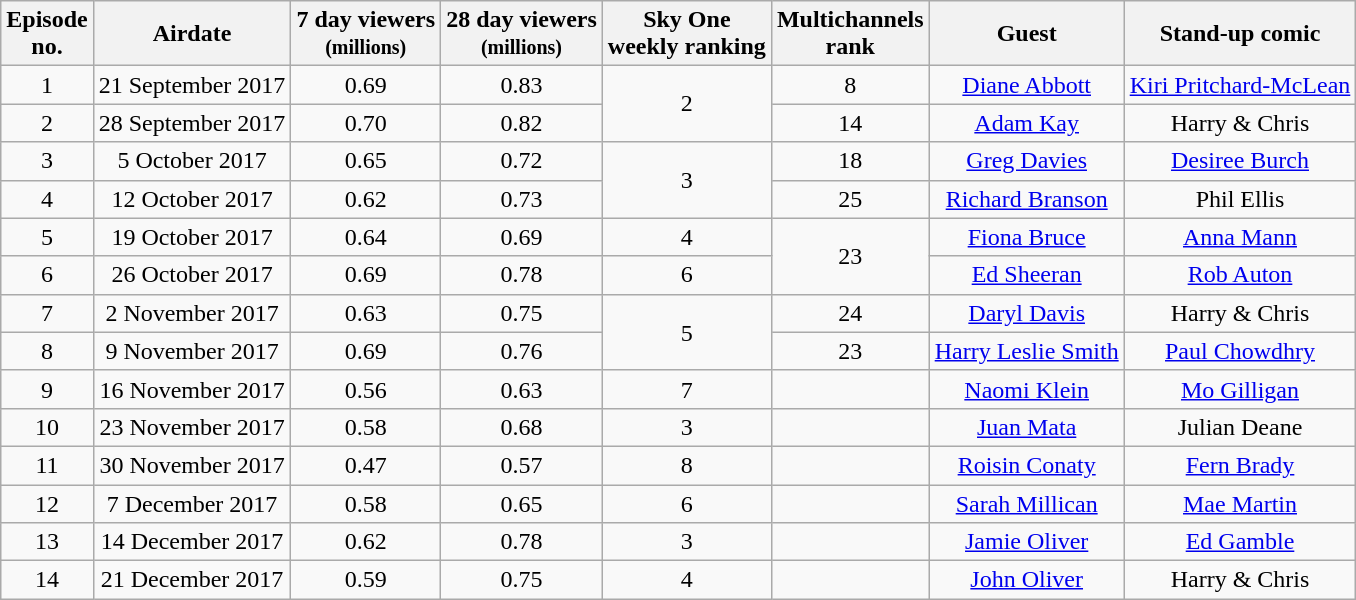<table class="wikitable" style="text-align:center;">
<tr>
<th>Episode<br>no.</th>
<th>Airdate</th>
<th>7 day viewers<br><small>(millions)</small></th>
<th>28 day viewers<br><small>(millions)</small></th>
<th>Sky One<br>weekly ranking</th>
<th>Multichannels<br>rank</th>
<th>Guest</th>
<th>Stand-up comic</th>
</tr>
<tr>
<td>1</td>
<td>21 September 2017</td>
<td>0.69</td>
<td>0.83</td>
<td rowspan="2">2</td>
<td>8</td>
<td><a href='#'>Diane Abbott</a></td>
<td><a href='#'>Kiri Pritchard-McLean</a></td>
</tr>
<tr>
<td>2</td>
<td>28 September 2017</td>
<td>0.70</td>
<td>0.82</td>
<td>14</td>
<td><a href='#'>Adam Kay</a></td>
<td>Harry & Chris</td>
</tr>
<tr>
<td>3</td>
<td>5 October 2017</td>
<td>0.65</td>
<td>0.72</td>
<td rowspan="2">3</td>
<td>18</td>
<td><a href='#'>Greg Davies</a></td>
<td><a href='#'>Desiree Burch</a></td>
</tr>
<tr>
<td>4</td>
<td>12 October 2017</td>
<td>0.62</td>
<td>0.73</td>
<td>25</td>
<td><a href='#'>Richard Branson</a></td>
<td>Phil Ellis</td>
</tr>
<tr>
<td>5</td>
<td>19 October 2017</td>
<td>0.64</td>
<td>0.69</td>
<td>4</td>
<td rowspan="2">23</td>
<td><a href='#'>Fiona Bruce</a></td>
<td><a href='#'>Anna Mann</a></td>
</tr>
<tr>
<td>6</td>
<td>26 October 2017</td>
<td>0.69</td>
<td>0.78</td>
<td>6</td>
<td><a href='#'>Ed Sheeran</a></td>
<td><a href='#'>Rob Auton</a></td>
</tr>
<tr>
<td>7</td>
<td>2 November 2017</td>
<td>0.63</td>
<td>0.75</td>
<td rowspan="2">5</td>
<td>24</td>
<td><a href='#'>Daryl Davis</a></td>
<td>Harry & Chris</td>
</tr>
<tr>
<td>8</td>
<td>9 November 2017</td>
<td>0.69</td>
<td>0.76</td>
<td>23</td>
<td><a href='#'>Harry Leslie Smith</a></td>
<td><a href='#'>Paul Chowdhry</a></td>
</tr>
<tr>
<td>9</td>
<td>16 November 2017</td>
<td>0.56</td>
<td>0.63</td>
<td>7</td>
<td></td>
<td><a href='#'>Naomi Klein</a></td>
<td><a href='#'>Mo Gilligan</a></td>
</tr>
<tr>
<td>10</td>
<td>23 November 2017</td>
<td>0.58</td>
<td>0.68</td>
<td>3</td>
<td></td>
<td><a href='#'>Juan Mata</a></td>
<td>Julian Deane</td>
</tr>
<tr>
<td>11</td>
<td>30 November 2017</td>
<td>0.47</td>
<td>0.57</td>
<td>8</td>
<td></td>
<td><a href='#'>Roisin Conaty</a></td>
<td><a href='#'>Fern Brady</a></td>
</tr>
<tr>
<td>12</td>
<td>7 December 2017</td>
<td>0.58</td>
<td>0.65</td>
<td>6</td>
<td></td>
<td><a href='#'>Sarah Millican</a></td>
<td><a href='#'>Mae Martin</a></td>
</tr>
<tr>
<td>13</td>
<td>14 December 2017</td>
<td>0.62</td>
<td>0.78</td>
<td>3</td>
<td></td>
<td><a href='#'>Jamie Oliver</a></td>
<td><a href='#'>Ed Gamble</a></td>
</tr>
<tr>
<td>14</td>
<td>21 December 2017</td>
<td>0.59</td>
<td>0.75</td>
<td>4</td>
<td></td>
<td><a href='#'>John Oliver</a></td>
<td>Harry & Chris</td>
</tr>
</table>
